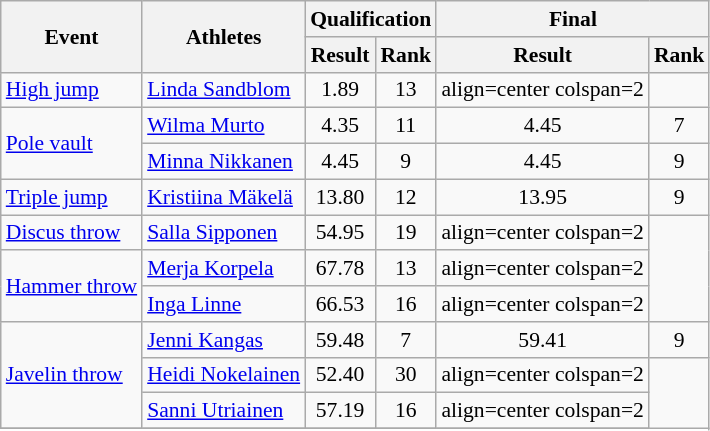<table class="wikitable" border="1" style="font-size:90%">
<tr>
<th rowspan=2>Event</th>
<th rowspan=2>Athletes</th>
<th colspan=2>Qualification</th>
<th colspan=2>Final</th>
</tr>
<tr>
<th>Result</th>
<th>Rank</th>
<th>Result</th>
<th>Rank</th>
</tr>
<tr>
<td><a href='#'>High jump</a></td>
<td><a href='#'>Linda Sandblom</a></td>
<td align=center>1.89</td>
<td align=center>13</td>
<td>align=center colspan=2 </td>
</tr>
<tr>
<td rowspan=2><a href='#'>Pole vault</a></td>
<td><a href='#'>Wilma Murto</a></td>
<td align=center>4.35</td>
<td align=center>11 </td>
<td align=center>4.45</td>
<td align=center>7</td>
</tr>
<tr>
<td><a href='#'>Minna Nikkanen</a></td>
<td align=center>4.45</td>
<td align=center>9 </td>
<td align=center>4.45</td>
<td align=center>9</td>
</tr>
<tr>
<td><a href='#'>Triple jump</a></td>
<td><a href='#'>Kristiina Mäkelä</a></td>
<td align=center>13.80</td>
<td align=center>12 </td>
<td align=center>13.95 </td>
<td align=center>9</td>
</tr>
<tr>
<td><a href='#'>Discus throw</a></td>
<td><a href='#'>Salla Sipponen</a></td>
<td align=center>54.95</td>
<td align=center>19</td>
<td>align=center colspan=2 </td>
</tr>
<tr>
<td rowspan=2><a href='#'>Hammer throw</a></td>
<td><a href='#'>Merja Korpela</a></td>
<td align=center>67.78</td>
<td align=center>13</td>
<td>align=center colspan=2 </td>
</tr>
<tr>
<td><a href='#'>Inga Linne</a></td>
<td align=center>66.53</td>
<td align=center>16</td>
<td>align=center colspan=2 </td>
</tr>
<tr>
<td rowspan=3><a href='#'>Javelin throw</a></td>
<td><a href='#'>Jenni Kangas</a></td>
<td align=center>59.48 </td>
<td align=center>7 </td>
<td align=center>59.41</td>
<td align=center>9</td>
</tr>
<tr>
<td><a href='#'>Heidi Nokelainen</a></td>
<td align=center>52.40</td>
<td align=center>30</td>
<td>align=center colspan=2 </td>
</tr>
<tr>
<td><a href='#'>Sanni Utriainen</a></td>
<td align=center>57.19</td>
<td align=center>16</td>
<td>align=center colspan=2 </td>
</tr>
<tr>
</tr>
</table>
